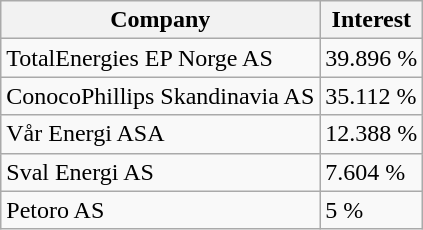<table class="wikitable">
<tr>
<th>Company</th>
<th>Interest</th>
</tr>
<tr>
<td>TotalEnergies  EP Norge AS</td>
<td>39.896 %</td>
</tr>
<tr>
<td>ConocoPhillips  Skandinavia AS</td>
<td>35.112 %</td>
</tr>
<tr>
<td>Vår  Energi ASA</td>
<td>12.388 %</td>
</tr>
<tr>
<td>Sval  Energi AS</td>
<td>7.604 %</td>
</tr>
<tr>
<td>Petoro AS</td>
<td>5 %</td>
</tr>
</table>
